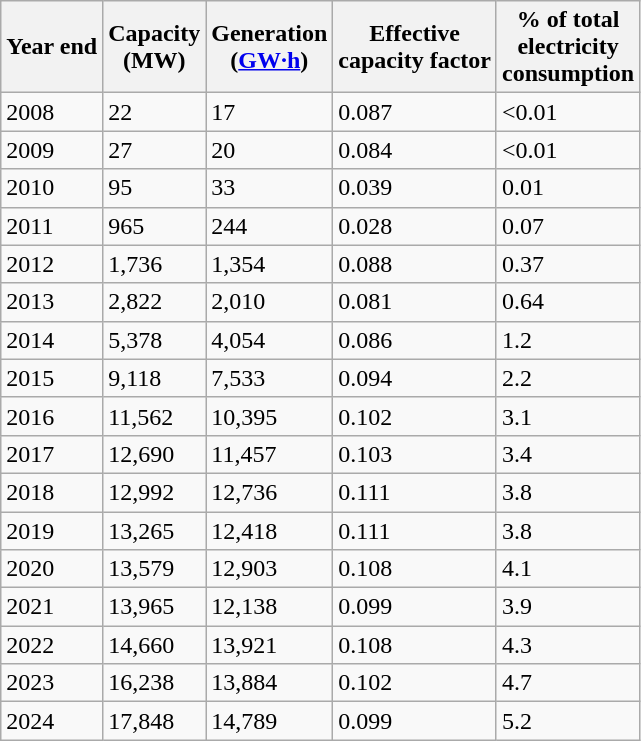<table class="wikitable defaultcenter col1left">
<tr>
<th>Year end</th>
<th>Capacity<br>(MW)</th>
<th>Generation<br>(<a href='#'>GW·h</a>)</th>
<th>Effective<br>capacity factor</th>
<th>% of total<br>electricity<br>consumption</th>
</tr>
<tr>
<td>2008</td>
<td>22</td>
<td>17</td>
<td>0.087</td>
<td><0.01</td>
</tr>
<tr>
<td>2009</td>
<td>27</td>
<td>20</td>
<td>0.084</td>
<td><0.01</td>
</tr>
<tr>
<td>2010</td>
<td>95</td>
<td>33</td>
<td>0.039</td>
<td>0.01</td>
</tr>
<tr>
<td>2011</td>
<td>965</td>
<td>244</td>
<td>0.028</td>
<td>0.07</td>
</tr>
<tr>
<td>2012</td>
<td>1,736</td>
<td>1,354</td>
<td>0.088</td>
<td>0.37</td>
</tr>
<tr>
<td>2013</td>
<td>2,822</td>
<td>2,010</td>
<td>0.081</td>
<td>0.64</td>
</tr>
<tr>
<td>2014</td>
<td>5,378</td>
<td>4,054</td>
<td>0.086</td>
<td>1.2</td>
</tr>
<tr>
<td>2015</td>
<td>9,118</td>
<td>7,533</td>
<td>0.094</td>
<td>2.2</td>
</tr>
<tr>
<td>2016</td>
<td>11,562</td>
<td>10,395</td>
<td>0.102</td>
<td>3.1</td>
</tr>
<tr>
<td>2017</td>
<td>12,690</td>
<td>11,457</td>
<td>0.103</td>
<td>3.4</td>
</tr>
<tr>
<td>2018</td>
<td>12,992</td>
<td>12,736</td>
<td>0.111</td>
<td>3.8</td>
</tr>
<tr>
<td>2019</td>
<td>13,265</td>
<td>12,418</td>
<td>0.111</td>
<td>3.8</td>
</tr>
<tr>
<td>2020</td>
<td>13,579</td>
<td>12,903</td>
<td>0.108</td>
<td>4.1</td>
</tr>
<tr>
<td>2021</td>
<td>13,965</td>
<td>12,138</td>
<td>0.099</td>
<td>3.9</td>
</tr>
<tr>
<td>2022</td>
<td>14,660</td>
<td>13,921</td>
<td>0.108</td>
<td>4.3</td>
</tr>
<tr>
<td>2023</td>
<td>16,238</td>
<td>13,884</td>
<td>0.102</td>
<td>4.7</td>
</tr>
<tr>
<td>2024</td>
<td>17,848</td>
<td>14,789</td>
<td>0.099</td>
<td>5.2</td>
</tr>
</table>
